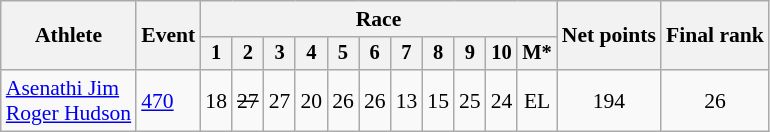<table class="wikitable" style="font-size:90%;">
<tr>
<th rowspan="2">Athlete</th>
<th rowspan="2">Event</th>
<th colspan=11>Race</th>
<th rowspan=2>Net points</th>
<th rowspan=2>Final rank</th>
</tr>
<tr style="font-size:95%">
<th>1</th>
<th>2</th>
<th>3</th>
<th>4</th>
<th>5</th>
<th>6</th>
<th>7</th>
<th>8</th>
<th>9</th>
<th>10</th>
<th>M*</th>
</tr>
<tr align=center>
<td align=left><a href='#'>Asenathi Jim</a><br><a href='#'>Roger Hudson</a></td>
<td align=left><a href='#'>470</a></td>
<td>18</td>
<td><s>27</s></td>
<td>27</td>
<td>20</td>
<td>26</td>
<td>26</td>
<td>13</td>
<td>15</td>
<td>25</td>
<td>24</td>
<td>EL</td>
<td>194</td>
<td>26</td>
</tr>
</table>
